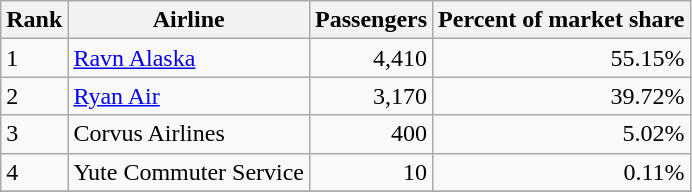<table class="wikitable">
<tr>
<th>Rank</th>
<th>Airline</th>
<th>Passengers</th>
<th>Percent of market share</th>
</tr>
<tr>
<td>1</td>
<td><a href='#'>Ravn Alaska</a> </td>
<td align=right>4,410</td>
<td align=right>55.15%</td>
</tr>
<tr>
<td>2</td>
<td><a href='#'>Ryan Air</a></td>
<td align=right>3,170</td>
<td align=right>39.72%</td>
</tr>
<tr>
<td>3</td>
<td>Corvus Airlines </td>
<td align=right>400</td>
<td align=right>5.02%</td>
</tr>
<tr>
<td>4</td>
<td>Yute Commuter Service </td>
<td align=right>10</td>
<td align=right>0.11%</td>
</tr>
<tr>
</tr>
</table>
